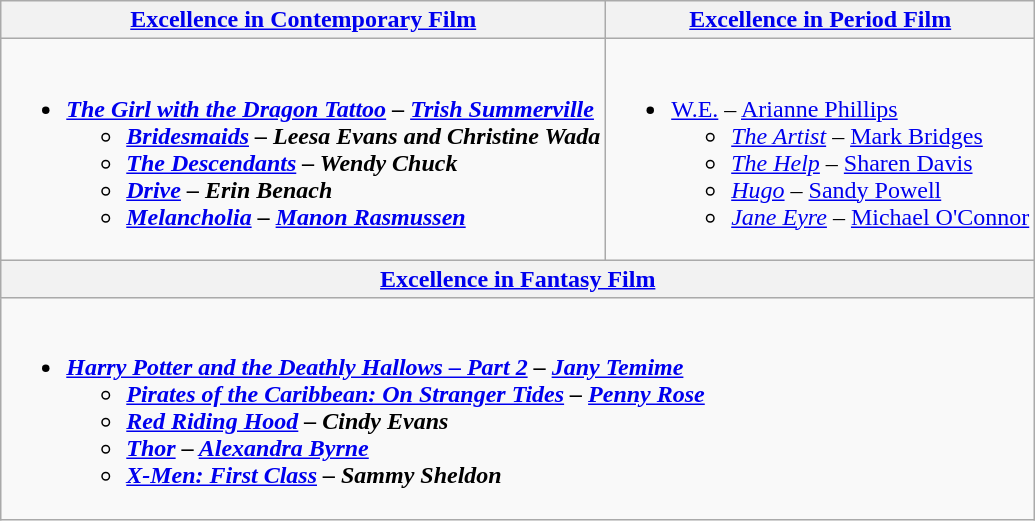<table class=wikitable style="width=100%">
<tr>
<th style="width=50%"><a href='#'>Excellence in Contemporary Film</a></th>
<th style="width=50%"><a href='#'>Excellence in Period Film</a></th>
</tr>
<tr>
<td valign="top"><br><ul><li><strong><em><a href='#'>The Girl with the Dragon Tattoo</a><em> – <a href='#'>Trish Summerville</a><strong><ul><li></em><a href='#'>Bridesmaids</a><em> – Leesa Evans and Christine Wada</li><li></em><a href='#'>The Descendants</a><em> – Wendy Chuck</li><li></em><a href='#'>Drive</a><em> – Erin Benach</li><li></em><a href='#'>Melancholia</a><em> – <a href='#'>Manon Rasmussen</a></li></ul></li></ul></td>
<td valign="top"><br><ul><li></em></strong><a href='#'>W.E.</a></em> – <a href='#'>Arianne Phillips</a></strong><ul><li><em><a href='#'>The Artist</a></em> – <a href='#'>Mark Bridges</a></li><li><em><a href='#'>The Help</a></em> – <a href='#'>Sharen Davis</a></li><li><em><a href='#'>Hugo</a></em> – <a href='#'>Sandy Powell</a></li><li><em><a href='#'>Jane Eyre</a></em> – <a href='#'>Michael O'Connor</a></li></ul></li></ul></td>
</tr>
<tr>
<th style="width=50%" colspan="2"><a href='#'>Excellence in Fantasy Film</a></th>
</tr>
<tr>
<td valign="top" colspan="2"><br><ul><li><strong><em><a href='#'>Harry Potter and the Deathly Hallows – Part 2</a><em> – <a href='#'>Jany Temime</a><strong><ul><li></em><a href='#'>Pirates of the Caribbean: On Stranger Tides</a><em> – <a href='#'>Penny Rose</a></li><li></em><a href='#'>Red Riding Hood</a><em> – Cindy Evans</li><li></em><a href='#'>Thor</a><em> – <a href='#'>Alexandra Byrne</a></li><li></em><a href='#'>X-Men: First Class</a><em> – Sammy Sheldon</li></ul></li></ul></td>
</tr>
</table>
